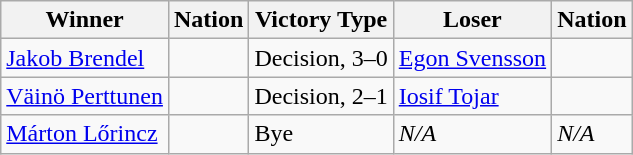<table class="wikitable sortable" style="text-align:left;">
<tr>
<th>Winner</th>
<th>Nation</th>
<th>Victory Type</th>
<th>Loser</th>
<th>Nation</th>
</tr>
<tr>
<td><a href='#'>Jakob Brendel</a></td>
<td></td>
<td>Decision, 3–0</td>
<td><a href='#'>Egon Svensson</a></td>
<td></td>
</tr>
<tr>
<td><a href='#'>Väinö Perttunen</a></td>
<td></td>
<td>Decision, 2–1</td>
<td><a href='#'>Iosif Tojar</a></td>
<td></td>
</tr>
<tr>
<td><a href='#'>Márton Lőrincz</a></td>
<td></td>
<td>Bye</td>
<td><em>N/A</em></td>
<td><em>N/A</em></td>
</tr>
</table>
